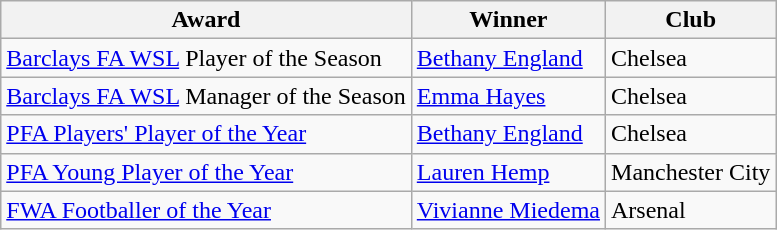<table class="wikitable">
<tr>
<th>Award</th>
<th>Winner</th>
<th>Club</th>
</tr>
<tr>
<td><a href='#'>Barclays FA WSL</a> Player of the Season</td>
<td> <a href='#'>Bethany England</a></td>
<td>Chelsea</td>
</tr>
<tr>
<td><a href='#'>Barclays FA WSL</a> Manager of the Season</td>
<td> <a href='#'>Emma Hayes</a></td>
<td>Chelsea</td>
</tr>
<tr>
<td><a href='#'>PFA Players' Player of the Year</a></td>
<td> <a href='#'>Bethany England</a></td>
<td>Chelsea</td>
</tr>
<tr>
<td><a href='#'>PFA Young Player of the Year</a></td>
<td> <a href='#'>Lauren Hemp</a></td>
<td>Manchester City</td>
</tr>
<tr>
<td><a href='#'>FWA Footballer of the Year</a></td>
<td> <a href='#'>Vivianne Miedema</a></td>
<td>Arsenal</td>
</tr>
</table>
